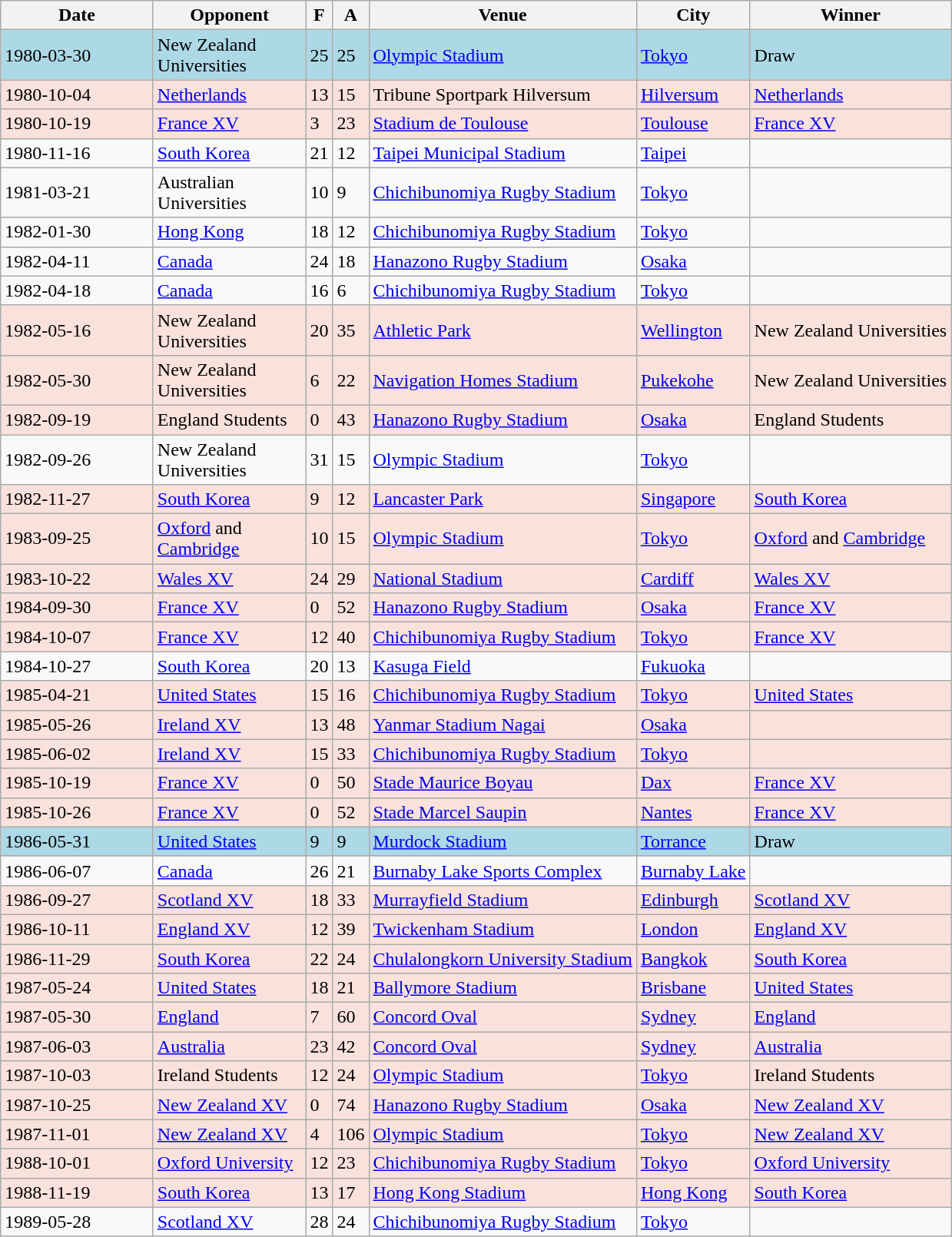<table class="wikitable sortable">
<tr>
<th width="125">Date</th>
<th width="125">Opponent</th>
<th>F</th>
<th>A</th>
<th>Venue</th>
<th>City</th>
<th>Winner</th>
</tr>
<tr bgcolor="#ADD8E6">
<td>1980-03-30</td>
<td>New Zealand Universities</td>
<td>25</td>
<td>25</td>
<td><a href='#'>Olympic Stadium</a></td>
<td><a href='#'>Tokyo</a></td>
<td>Draw</td>
</tr>
<tr bgcolor="#F9E1DC">
<td>1980-10-04</td>
<td><a href='#'>Netherlands</a></td>
<td>13</td>
<td>15</td>
<td>Tribune Sportpark Hilversum</td>
<td><a href='#'>Hilversum</a></td>
<td> <a href='#'>Netherlands</a></td>
</tr>
<tr bgcolor="#F9E1DC">
<td>1980-10-19</td>
<td><a href='#'>France XV</a></td>
<td>3</td>
<td>23</td>
<td><a href='#'>Stadium de Toulouse</a></td>
<td><a href='#'>Toulouse</a></td>
<td> <a href='#'>France XV</a></td>
</tr>
<tr bgcolor=>
<td>1980-11-16</td>
<td><a href='#'>South Korea</a></td>
<td>21</td>
<td>12</td>
<td><a href='#'>Taipei Municipal Stadium</a></td>
<td><a href='#'>Taipei</a></td>
<td></td>
</tr>
<tr bgcolor=>
<td>1981-03-21</td>
<td>Australian Universities</td>
<td>10</td>
<td>9</td>
<td><a href='#'>Chichibunomiya Rugby Stadium</a></td>
<td><a href='#'>Tokyo</a></td>
<td></td>
</tr>
<tr bgcolor=>
<td>1982-01-30</td>
<td><a href='#'>Hong Kong</a></td>
<td>18</td>
<td>12</td>
<td><a href='#'>Chichibunomiya Rugby Stadium</a></td>
<td><a href='#'>Tokyo</a></td>
<td></td>
</tr>
<tr bgcolor=>
<td>1982-04-11</td>
<td><a href='#'>Canada</a></td>
<td>24</td>
<td>18</td>
<td><a href='#'>Hanazono Rugby Stadium</a></td>
<td><a href='#'>Osaka</a></td>
<td></td>
</tr>
<tr bgcolor=>
<td>1982-04-18</td>
<td><a href='#'>Canada</a></td>
<td>16</td>
<td>6</td>
<td><a href='#'>Chichibunomiya Rugby Stadium</a></td>
<td><a href='#'>Tokyo</a></td>
<td></td>
</tr>
<tr bgcolor="#F9E1DC">
<td>1982-05-16</td>
<td>New Zealand Universities</td>
<td>20</td>
<td>35</td>
<td><a href='#'>Athletic Park</a></td>
<td><a href='#'>Wellington</a></td>
<td> New Zealand Universities</td>
</tr>
<tr bgcolor="#F9E1DC">
<td>1982-05-30</td>
<td>New Zealand Universities</td>
<td>6</td>
<td>22</td>
<td><a href='#'>Navigation Homes Stadium</a></td>
<td><a href='#'>Pukekohe</a></td>
<td> New Zealand Universities</td>
</tr>
<tr bgcolor="#F9E1DC">
<td>1982-09-19</td>
<td>England Students</td>
<td>0</td>
<td>43</td>
<td><a href='#'>Hanazono Rugby Stadium</a></td>
<td><a href='#'>Osaka</a></td>
<td> England Students</td>
</tr>
<tr bgcolor=>
<td>1982-09-26</td>
<td>New Zealand Universities</td>
<td>31</td>
<td>15</td>
<td><a href='#'>Olympic Stadium</a></td>
<td><a href='#'>Tokyo</a></td>
<td></td>
</tr>
<tr bgcolor="#F9E1DC">
<td>1982-11-27</td>
<td><a href='#'>South Korea</a></td>
<td>9</td>
<td>12</td>
<td><a href='#'>Lancaster Park</a></td>
<td><a href='#'>Singapore</a></td>
<td> <a href='#'>South Korea</a></td>
</tr>
<tr bgcolor="#F9E1DC">
<td>1983-09-25</td>
<td><a href='#'>Oxford</a> and <a href='#'>Cambridge</a></td>
<td>10</td>
<td>15</td>
<td><a href='#'>Olympic Stadium</a></td>
<td><a href='#'>Tokyo</a></td>
<td> <a href='#'>Oxford</a> and <a href='#'>Cambridge</a></td>
</tr>
<tr bgcolor="#F9E1DC">
<td>1983-10-22</td>
<td><a href='#'>Wales XV</a></td>
<td>24</td>
<td>29</td>
<td><a href='#'>National Stadium</a></td>
<td><a href='#'>Cardiff</a></td>
<td> <a href='#'>Wales XV</a></td>
</tr>
<tr bgcolor="#F9E1DC">
<td>1984-09-30</td>
<td><a href='#'>France XV</a></td>
<td>0</td>
<td>52</td>
<td><a href='#'>Hanazono Rugby Stadium</a></td>
<td><a href='#'>Osaka</a></td>
<td> <a href='#'>France XV</a></td>
</tr>
<tr bgcolor="#F9E1DC">
<td>1984-10-07</td>
<td><a href='#'>France XV</a></td>
<td>12</td>
<td>40</td>
<td><a href='#'>Chichibunomiya Rugby Stadium</a></td>
<td><a href='#'>Tokyo</a></td>
<td> <a href='#'>France XV</a></td>
</tr>
<tr bgcolor=>
<td>1984-10-27</td>
<td><a href='#'>South Korea</a></td>
<td>20</td>
<td>13</td>
<td><a href='#'>Kasuga Field</a></td>
<td><a href='#'>Fukuoka</a></td>
<td></td>
</tr>
<tr bgcolor="#F9E1DC">
<td>1985-04-21</td>
<td><a href='#'>United States</a></td>
<td>15</td>
<td>16</td>
<td><a href='#'>Chichibunomiya Rugby Stadium</a></td>
<td><a href='#'>Tokyo</a></td>
<td> <a href='#'>United States</a></td>
</tr>
<tr bgcolor="#F9E1DC">
<td>1985-05-26</td>
<td><a href='#'>Ireland XV</a></td>
<td>13</td>
<td>48</td>
<td><a href='#'>Yanmar Stadium Nagai</a></td>
<td><a href='#'>Osaka</a></td>
<td></td>
</tr>
<tr bgcolor="#F9E1DC">
<td>1985-06-02</td>
<td><a href='#'>Ireland XV</a></td>
<td>15</td>
<td>33</td>
<td><a href='#'>Chichibunomiya Rugby Stadium</a></td>
<td><a href='#'>Tokyo</a></td>
<td></td>
</tr>
<tr bgcolor="#F9E1DC">
<td>1985-10-19</td>
<td><a href='#'>France XV</a></td>
<td>0</td>
<td>50</td>
<td><a href='#'>Stade Maurice Boyau</a></td>
<td><a href='#'>Dax</a></td>
<td> <a href='#'>France XV</a></td>
</tr>
<tr bgcolor="#F9E1DC">
<td>1985-10-26</td>
<td><a href='#'>France XV</a></td>
<td>0</td>
<td>52</td>
<td><a href='#'>Stade Marcel Saupin</a></td>
<td><a href='#'>Nantes</a></td>
<td> <a href='#'>France XV</a></td>
</tr>
<tr bgcolor="#ADD8E6">
<td>1986-05-31</td>
<td><a href='#'>United States</a></td>
<td>9</td>
<td>9</td>
<td><a href='#'>Murdock Stadium</a></td>
<td><a href='#'>Torrance</a></td>
<td>Draw</td>
</tr>
<tr bgcolor=>
<td>1986-06-07</td>
<td><a href='#'>Canada</a></td>
<td>26</td>
<td>21</td>
<td><a href='#'>Burnaby Lake Sports Complex</a></td>
<td><a href='#'>Burnaby Lake</a></td>
<td></td>
</tr>
<tr bgcolor="#F9E1DC">
<td>1986-09-27</td>
<td><a href='#'>Scotland XV</a></td>
<td>18</td>
<td>33</td>
<td><a href='#'>Murrayfield Stadium</a></td>
<td><a href='#'>Edinburgh</a></td>
<td> <a href='#'>Scotland XV</a></td>
</tr>
<tr bgcolor="#F9E1DC">
<td>1986-10-11</td>
<td><a href='#'>England XV</a></td>
<td>12</td>
<td>39</td>
<td><a href='#'>Twickenham Stadium</a></td>
<td><a href='#'>London</a></td>
<td> <a href='#'>England XV</a></td>
</tr>
<tr bgcolor="#F9E1DC">
<td>1986-11-29</td>
<td><a href='#'>South Korea</a></td>
<td>22</td>
<td>24</td>
<td><a href='#'>Chulalongkorn University Stadium</a></td>
<td><a href='#'>Bangkok</a></td>
<td> <a href='#'>South Korea</a></td>
</tr>
<tr bgcolor="#F9E1DC">
<td>1987-05-24</td>
<td><a href='#'>United States</a></td>
<td>18</td>
<td>21</td>
<td><a href='#'>Ballymore Stadium</a></td>
<td><a href='#'>Brisbane</a></td>
<td> <a href='#'>United States</a></td>
</tr>
<tr bgcolor="#F9E1DC">
<td>1987-05-30</td>
<td><a href='#'>England</a></td>
<td>7</td>
<td>60</td>
<td><a href='#'>Concord Oval</a></td>
<td><a href='#'>Sydney</a></td>
<td> <a href='#'>England</a></td>
</tr>
<tr bgcolor="#F9E1DC">
<td>1987-06-03</td>
<td><a href='#'>Australia</a></td>
<td>23</td>
<td>42</td>
<td><a href='#'>Concord Oval</a></td>
<td><a href='#'>Sydney</a></td>
<td> <a href='#'>Australia</a></td>
</tr>
<tr bgcolor="#F9E1DC">
<td>1987-10-03</td>
<td>Ireland Students</td>
<td>12</td>
<td>24</td>
<td><a href='#'>Olympic Stadium</a></td>
<td><a href='#'>Tokyo</a></td>
<td> Ireland Students</td>
</tr>
<tr bgcolor="#F9E1DC">
<td>1987-10-25</td>
<td><a href='#'>New Zealand XV</a></td>
<td>0</td>
<td>74</td>
<td><a href='#'>Hanazono Rugby Stadium</a></td>
<td><a href='#'>Osaka</a></td>
<td> <a href='#'>New Zealand XV</a></td>
</tr>
<tr bgcolor="#F9E1DC">
<td>1987-11-01</td>
<td><a href='#'>New Zealand XV</a></td>
<td>4</td>
<td>106</td>
<td><a href='#'>Olympic Stadium</a></td>
<td><a href='#'>Tokyo</a></td>
<td> <a href='#'>New Zealand XV</a></td>
</tr>
<tr bgcolor="#F9E1DC">
<td>1988-10-01</td>
<td><a href='#'>Oxford University</a></td>
<td>12</td>
<td>23</td>
<td><a href='#'>Chichibunomiya Rugby Stadium</a></td>
<td><a href='#'>Tokyo</a></td>
<td> <a href='#'>Oxford University</a></td>
</tr>
<tr bgcolor="#F9E1DC">
<td>1988-11-19</td>
<td><a href='#'>South Korea</a></td>
<td>13</td>
<td>17</td>
<td><a href='#'>Hong Kong Stadium</a></td>
<td><a href='#'>Hong Kong</a></td>
<td> <a href='#'>South Korea</a></td>
</tr>
<tr bgcolor=>
<td>1989-05-28</td>
<td><a href='#'>Scotland XV</a></td>
<td>28</td>
<td>24</td>
<td><a href='#'>Chichibunomiya Rugby Stadium</a></td>
<td><a href='#'>Tokyo</a></td>
<td></td>
</tr>
</table>
